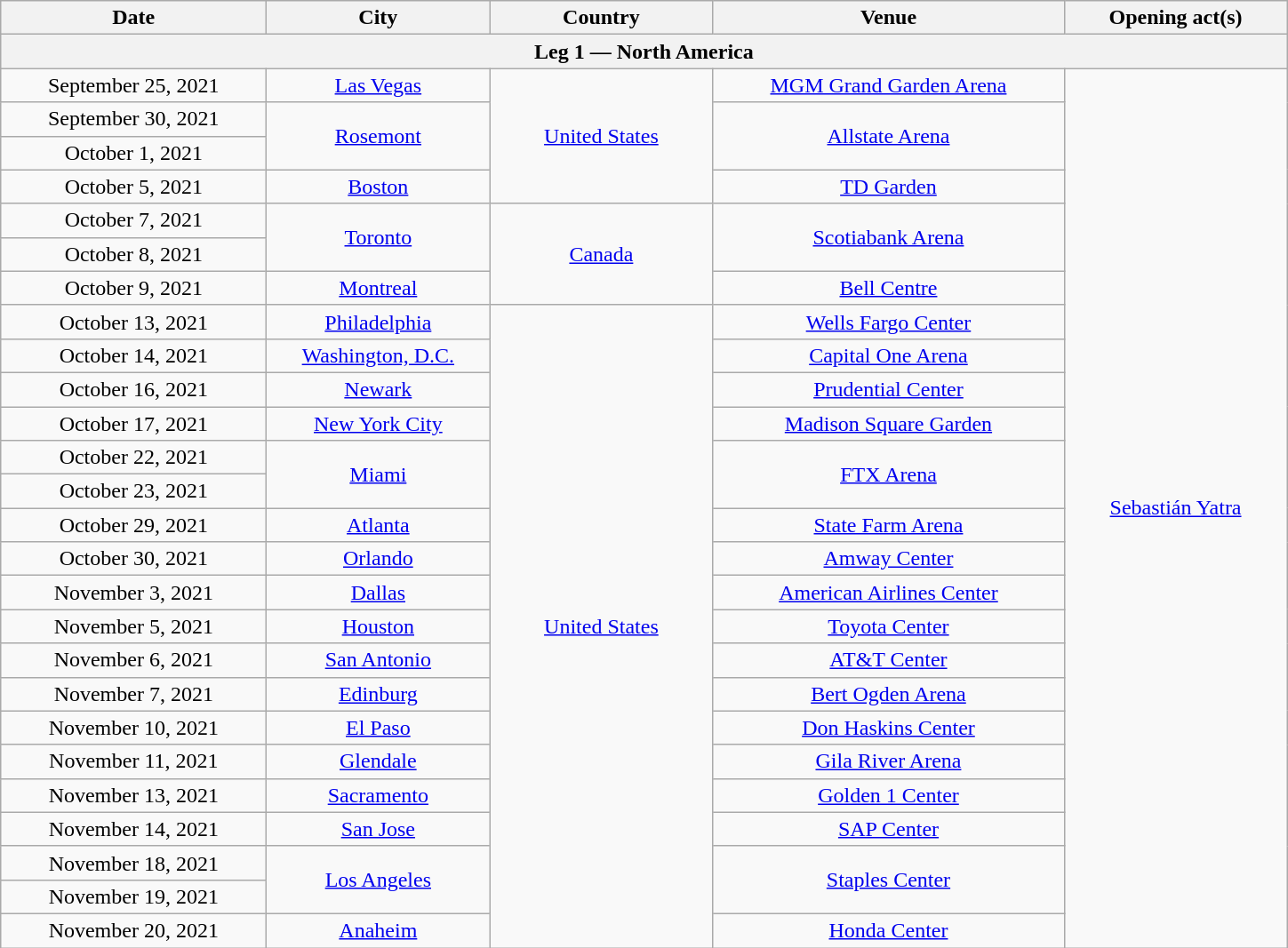<table class="wikitable plainrowheaders" style="text-align:center;">
<tr>
<th scope="col" style="width:12em;">Date</th>
<th scope="col" style="width:10em;">City</th>
<th scope="col" style="width:10em;">Country</th>
<th scope="col" style="width:16em;">Venue</th>
<th scope="col" style="width:10em;">Opening act(s)</th>
</tr>
<tr>
<th colspan="7">Leg 1 — North America</th>
</tr>
<tr>
<td>September 25, 2021</td>
<td><a href='#'>Las Vegas</a></td>
<td rowspan="4"><a href='#'>United States</a></td>
<td><a href='#'>MGM Grand Garden Arena</a></td>
<td rowspan="26"><a href='#'>Sebastián Yatra</a></td>
</tr>
<tr>
<td>September 30, 2021</td>
<td rowspan="2"><a href='#'>Rosemont</a></td>
<td rowspan="2"><a href='#'>Allstate Arena</a></td>
</tr>
<tr>
<td>October 1, 2021</td>
</tr>
<tr>
<td>October 5, 2021</td>
<td><a href='#'>Boston</a></td>
<td><a href='#'>TD Garden</a></td>
</tr>
<tr>
<td>October 7, 2021</td>
<td rowspan="2"><a href='#'>Toronto</a></td>
<td rowspan="3"><a href='#'>Canada</a></td>
<td rowspan="2"><a href='#'>Scotiabank Arena</a></td>
</tr>
<tr>
<td>October 8, 2021</td>
</tr>
<tr>
<td>October 9, 2021</td>
<td><a href='#'>Montreal</a></td>
<td><a href='#'>Bell Centre</a></td>
</tr>
<tr>
<td>October 13, 2021</td>
<td><a href='#'>Philadelphia</a></td>
<td rowspan="19"><a href='#'>United States</a></td>
<td><a href='#'>Wells Fargo Center</a></td>
</tr>
<tr>
<td>October 14, 2021</td>
<td><a href='#'>Washington, D.C.</a></td>
<td><a href='#'>Capital One Arena</a></td>
</tr>
<tr>
<td>October 16, 2021</td>
<td><a href='#'>Newark</a></td>
<td><a href='#'>Prudential Center</a></td>
</tr>
<tr>
<td>October 17, 2021</td>
<td><a href='#'>New York City</a></td>
<td><a href='#'>Madison Square Garden</a></td>
</tr>
<tr>
<td>October 22, 2021</td>
<td rowspan="2"><a href='#'>Miami</a></td>
<td rowspan="2"><a href='#'>FTX Arena</a></td>
</tr>
<tr>
<td>October 23, 2021</td>
</tr>
<tr>
<td>October 29, 2021</td>
<td><a href='#'>Atlanta</a></td>
<td><a href='#'>State Farm Arena</a></td>
</tr>
<tr>
<td>October 30, 2021</td>
<td><a href='#'>Orlando</a></td>
<td><a href='#'>Amway Center</a></td>
</tr>
<tr>
<td>November 3, 2021</td>
<td><a href='#'>Dallas</a></td>
<td><a href='#'>American Airlines Center</a></td>
</tr>
<tr>
<td>November 5, 2021</td>
<td><a href='#'>Houston</a></td>
<td><a href='#'>Toyota Center</a></td>
</tr>
<tr>
<td>November 6, 2021</td>
<td><a href='#'>San Antonio</a></td>
<td><a href='#'>AT&T Center</a></td>
</tr>
<tr>
<td>November 7, 2021</td>
<td><a href='#'>Edinburg</a></td>
<td><a href='#'>Bert Ogden Arena</a></td>
</tr>
<tr>
<td>November 10, 2021</td>
<td><a href='#'>El Paso</a></td>
<td><a href='#'>Don Haskins Center</a></td>
</tr>
<tr>
<td>November 11, 2021</td>
<td><a href='#'>Glendale</a></td>
<td><a href='#'>Gila River Arena</a></td>
</tr>
<tr>
<td>November 13, 2021</td>
<td><a href='#'>Sacramento</a></td>
<td><a href='#'>Golden 1 Center</a></td>
</tr>
<tr>
<td>November 14, 2021</td>
<td><a href='#'>San Jose</a></td>
<td><a href='#'>SAP Center</a></td>
</tr>
<tr>
<td>November 18, 2021</td>
<td rowspan="2"><a href='#'>Los Angeles</a></td>
<td rowspan="2"><a href='#'>Staples Center</a></td>
</tr>
<tr>
<td>November 19, 2021</td>
</tr>
<tr>
<td>November 20, 2021</td>
<td><a href='#'>Anaheim</a></td>
<td><a href='#'>Honda Center</a></td>
</tr>
</table>
